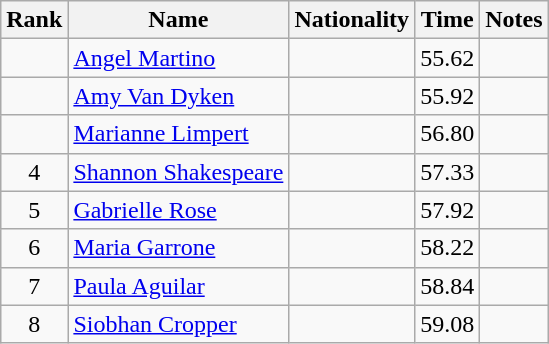<table class="wikitable sortable" style="text-align:center">
<tr>
<th>Rank</th>
<th>Name</th>
<th>Nationality</th>
<th>Time</th>
<th>Notes</th>
</tr>
<tr>
<td></td>
<td align=left><a href='#'>Angel Martino</a></td>
<td align=left></td>
<td>55.62</td>
<td></td>
</tr>
<tr>
<td></td>
<td align=left><a href='#'>Amy Van Dyken</a></td>
<td align=left></td>
<td>55.92</td>
<td></td>
</tr>
<tr>
<td></td>
<td align=left><a href='#'>Marianne Limpert</a></td>
<td align=left></td>
<td>56.80</td>
<td></td>
</tr>
<tr>
<td>4</td>
<td align=left><a href='#'>Shannon Shakespeare</a></td>
<td align=left></td>
<td>57.33</td>
<td></td>
</tr>
<tr>
<td>5</td>
<td align=left><a href='#'>Gabrielle Rose</a></td>
<td align=left></td>
<td>57.92</td>
<td></td>
</tr>
<tr>
<td>6</td>
<td align=left><a href='#'>Maria Garrone</a></td>
<td align=left></td>
<td>58.22</td>
<td></td>
</tr>
<tr>
<td>7</td>
<td align=left><a href='#'>Paula Aguilar</a></td>
<td align=left></td>
<td>58.84</td>
<td></td>
</tr>
<tr>
<td>8</td>
<td align=left><a href='#'>Siobhan Cropper</a></td>
<td align=left></td>
<td>59.08</td>
<td></td>
</tr>
</table>
